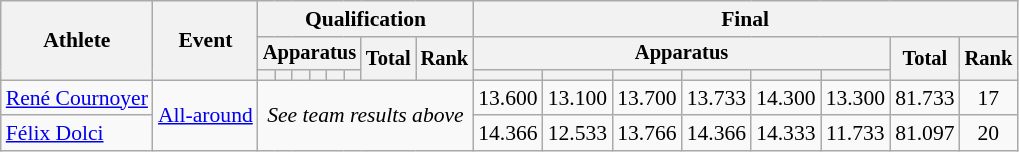<table class=wikitable style=font-size:90%;text-align:center>
<tr>
<th rowspan=3>Athlete</th>
<th rowspan=3>Event</th>
<th colspan=8>Qualification</th>
<th colspan=8>Final</th>
</tr>
<tr style=font-size:95%>
<th colspan=6>Apparatus</th>
<th rowspan=2>Total</th>
<th rowspan=2>Rank</th>
<th colspan=6>Apparatus</th>
<th rowspan=2>Total</th>
<th rowspan=2>Rank</th>
</tr>
<tr style=font-size:95%>
<th></th>
<th></th>
<th></th>
<th></th>
<th></th>
<th></th>
<th></th>
<th></th>
<th></th>
<th></th>
<th></th>
<th></th>
</tr>
<tr>
<td align=left><a href='#'>René Cournoyer</a></td>
<td align=left rowspan=2><a href='#'>All-around</a></td>
<td rowspan=2 colspan=8><em>See team results above</em></td>
<td>13.600</td>
<td>13.100</td>
<td>13.700</td>
<td>13.733</td>
<td>14.300</td>
<td>13.300</td>
<td>81.733</td>
<td>17</td>
</tr>
<tr>
<td align=left><a href='#'>Félix Dolci</a></td>
<td>14.366</td>
<td>12.533</td>
<td>13.766</td>
<td>14.366</td>
<td>14.333</td>
<td>11.733</td>
<td>81.097</td>
<td>20</td>
</tr>
</table>
